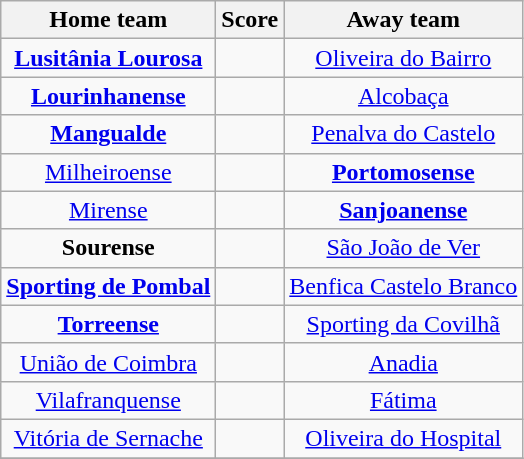<table class="wikitable" style="text-align: center">
<tr>
<th>Home team</th>
<th>Score</th>
<th>Away team</th>
</tr>
<tr>
<td><strong><a href='#'>Lusitânia Lourosa</a></strong> </td>
<td></td>
<td><a href='#'>Oliveira do Bairro</a> </td>
</tr>
<tr>
<td><strong><a href='#'>Lourinhanense</a></strong> </td>
<td></td>
<td><a href='#'>Alcobaça</a> </td>
</tr>
<tr>
<td><strong><a href='#'>Mangualde</a></strong> </td>
<td></td>
<td><a href='#'>Penalva do Castelo</a> </td>
</tr>
<tr>
<td><a href='#'>Milheiroense</a> </td>
<td></td>
<td><strong><a href='#'>Portomosense</a></strong> </td>
</tr>
<tr>
<td><a href='#'>Mirense</a> </td>
<td></td>
<td><strong><a href='#'>Sanjoanense</a></strong> </td>
</tr>
<tr>
<td><strong>Sourense</strong> </td>
<td></td>
<td><a href='#'>São João de Ver</a> </td>
</tr>
<tr>
<td><strong><a href='#'>Sporting de Pombal</a></strong> </td>
<td></td>
<td><a href='#'>Benfica Castelo Branco</a> </td>
</tr>
<tr>
<td><strong><a href='#'>Torreense</a></strong> </td>
<td></td>
<td><a href='#'>Sporting da Covilhã</a> </td>
</tr>
<tr>
<td><a href='#'>União de Coimbra</a> </td>
<td></td>
<td><a href='#'>Anadia</a> </td>
</tr>
<tr>
<td><a href='#'>Vilafranquense</a> </td>
<td></td>
<td><a href='#'>Fátima</a> </td>
</tr>
<tr>
<td><a href='#'>Vitória de Sernache</a> </td>
<td></td>
<td><a href='#'>Oliveira do Hospital</a> </td>
</tr>
<tr>
</tr>
</table>
